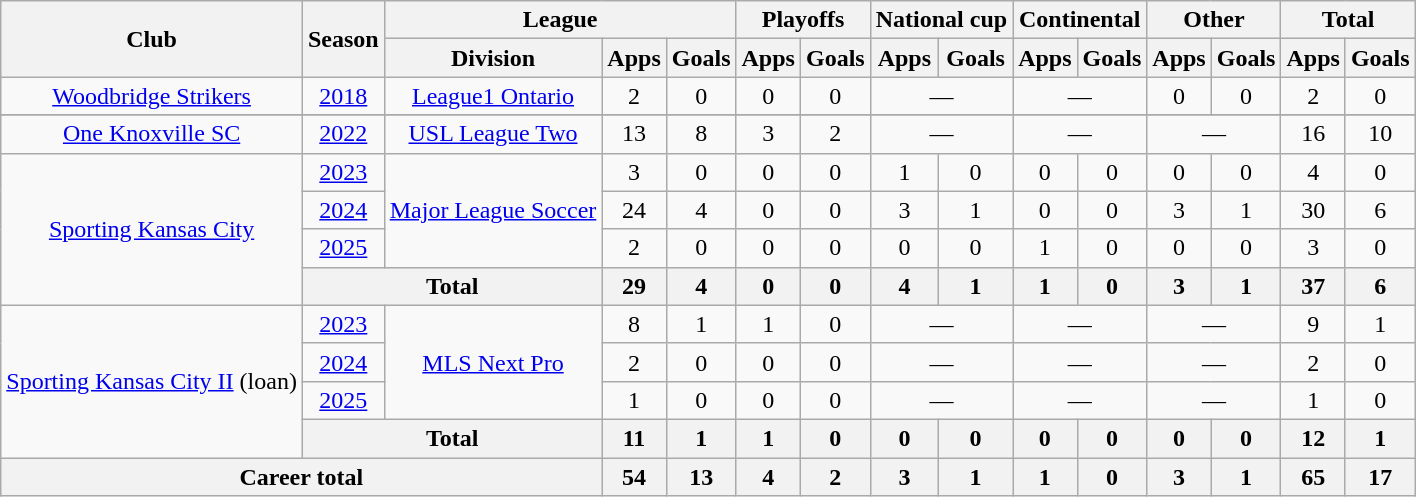<table class="wikitable" style="text-align: center;">
<tr>
<th rowspan="2">Club</th>
<th rowspan="2">Season</th>
<th colspan="3">League</th>
<th colspan="2">Playoffs</th>
<th colspan="2">National cup</th>
<th colspan="2">Continental</th>
<th colspan="2">Other</th>
<th colspan="2">Total</th>
</tr>
<tr>
<th>Division</th>
<th>Apps</th>
<th>Goals</th>
<th>Apps</th>
<th>Goals</th>
<th>Apps</th>
<th>Goals</th>
<th>Apps</th>
<th>Goals</th>
<th>Apps</th>
<th>Goals</th>
<th>Apps</th>
<th>Goals</th>
</tr>
<tr>
<td><a href='#'>Woodbridge Strikers</a></td>
<td><a href='#'>2018</a></td>
<td><a href='#'>League1 Ontario</a></td>
<td>2</td>
<td>0</td>
<td>0</td>
<td>0</td>
<td colspan="2">—</td>
<td colspan="2">—</td>
<td>0</td>
<td>0</td>
<td>2</td>
<td>0</td>
</tr>
<tr>
</tr>
<tr>
<td><a href='#'>One Knoxville SC</a></td>
<td><a href='#'>2022</a></td>
<td><a href='#'>USL League Two</a></td>
<td>13</td>
<td>8</td>
<td>3</td>
<td>2</td>
<td colspan="2">—</td>
<td colspan="2">—</td>
<td colspan="2">—</td>
<td>16</td>
<td>10</td>
</tr>
<tr>
<td rowspan="4"><a href='#'>Sporting Kansas City</a></td>
<td><a href='#'>2023</a></td>
<td rowspan="3"><a href='#'>Major League Soccer</a></td>
<td>3</td>
<td>0</td>
<td>0</td>
<td>0</td>
<td>1</td>
<td>0</td>
<td>0</td>
<td>0</td>
<td>0</td>
<td>0</td>
<td>4</td>
<td>0</td>
</tr>
<tr>
<td><a href='#'>2024</a></td>
<td>24</td>
<td>4</td>
<td>0</td>
<td>0</td>
<td>3</td>
<td>1</td>
<td>0</td>
<td>0</td>
<td>3</td>
<td>1</td>
<td>30</td>
<td>6</td>
</tr>
<tr>
<td><a href='#'>2025</a></td>
<td>2</td>
<td>0</td>
<td>0</td>
<td>0</td>
<td>0</td>
<td>0</td>
<td>1</td>
<td>0</td>
<td>0</td>
<td>0</td>
<td>3</td>
<td>0</td>
</tr>
<tr>
<th colspan="2">Total</th>
<th>29</th>
<th>4</th>
<th>0</th>
<th>0</th>
<th>4</th>
<th>1</th>
<th>1</th>
<th>0</th>
<th>3</th>
<th>1</th>
<th>37</th>
<th>6</th>
</tr>
<tr>
<td rowspan="4"><a href='#'>Sporting Kansas City II</a> (loan)</td>
<td><a href='#'>2023</a></td>
<td rowspan="3"><a href='#'>MLS Next Pro</a></td>
<td>8</td>
<td>1</td>
<td>1</td>
<td>0</td>
<td colspan="2">—</td>
<td colspan="2">—</td>
<td colspan="2">—</td>
<td>9</td>
<td>1</td>
</tr>
<tr>
<td><a href='#'>2024</a></td>
<td>2</td>
<td>0</td>
<td>0</td>
<td>0</td>
<td colspan="2">—</td>
<td colspan="2">—</td>
<td colspan="2">—</td>
<td>2</td>
<td>0</td>
</tr>
<tr>
<td><a href='#'>2025</a></td>
<td>1</td>
<td>0</td>
<td>0</td>
<td>0</td>
<td colspan="2">—</td>
<td colspan="2">—</td>
<td colspan="2">—</td>
<td>1</td>
<td>0</td>
</tr>
<tr>
<th colspan="2">Total</th>
<th>11</th>
<th>1</th>
<th>1</th>
<th>0</th>
<th>0</th>
<th>0</th>
<th>0</th>
<th>0</th>
<th>0</th>
<th>0</th>
<th>12</th>
<th>1</th>
</tr>
<tr>
<th colspan="3">Career total</th>
<th>54</th>
<th>13</th>
<th>4</th>
<th>2</th>
<th>3</th>
<th>1</th>
<th>1</th>
<th>0</th>
<th>3</th>
<th>1</th>
<th>65</th>
<th>17</th>
</tr>
</table>
